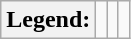<table class="wikitable">
<tr>
<th>Legend:</th>
<td></td>
<td></td>
<td></td>
</tr>
</table>
